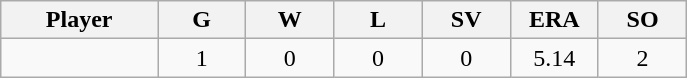<table class="wikitable sortable">
<tr>
<th bgcolor="#DDDDFF" width="16%">Player</th>
<th bgcolor="#DDDDFF" width="9%">G</th>
<th bgcolor="#DDDDFF" width="9%">W</th>
<th bgcolor="#DDDDFF" width="9%">L</th>
<th bgcolor="#DDDDFF" width="9%">SV</th>
<th bgcolor="#DDDDFF" width="9%">ERA</th>
<th bgcolor="#DDDDFF" width="9%">SO</th>
</tr>
<tr align="center">
<td></td>
<td>1</td>
<td>0</td>
<td>0</td>
<td>0</td>
<td>5.14</td>
<td>2</td>
</tr>
</table>
